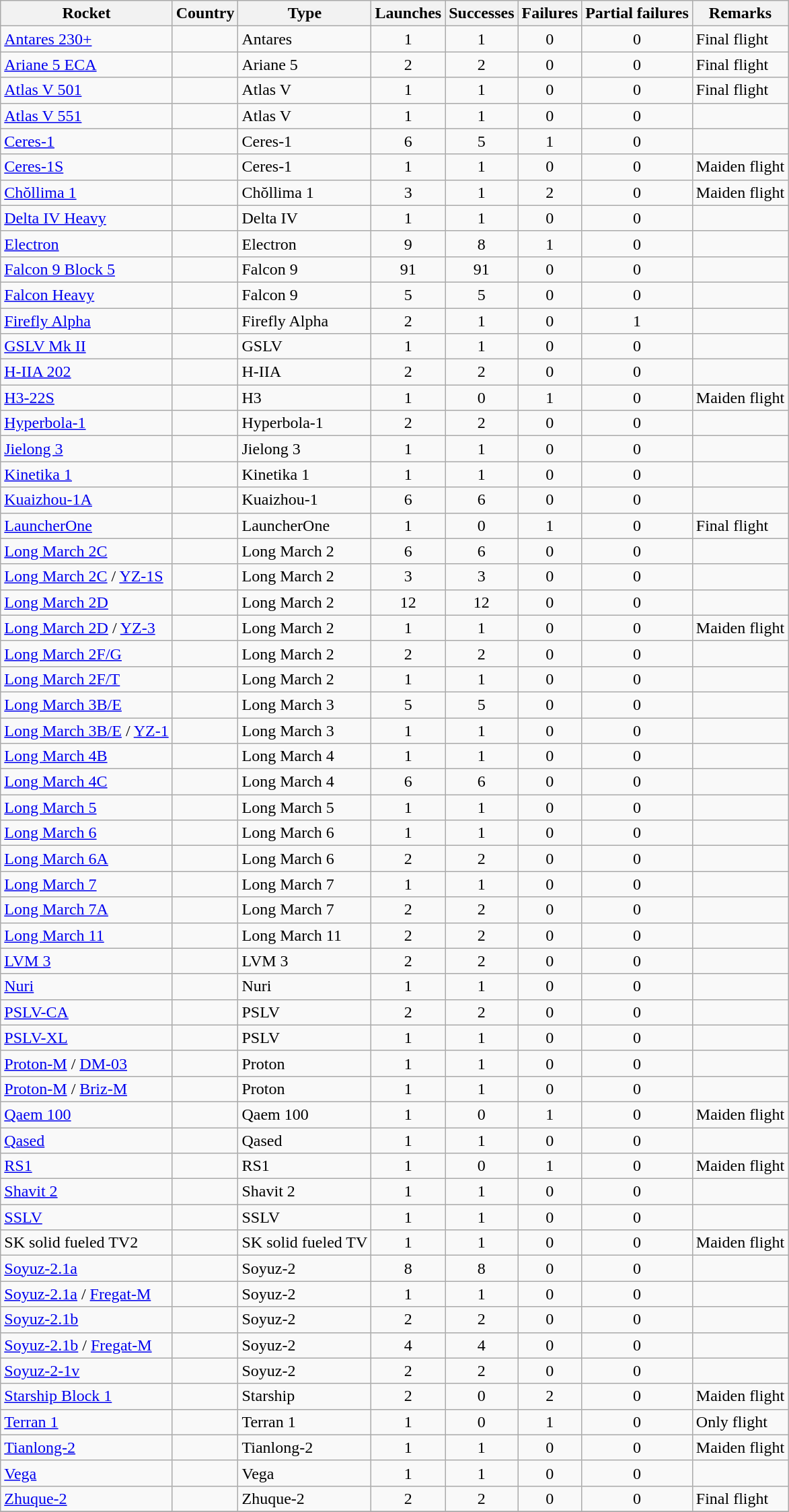<table class="wikitable sortable collapsible collapsed" style=text-align:center>
<tr>
<th>Rocket</th>
<th>Country</th>
<th>Type</th>
<th>Launches</th>
<th>Successes</th>
<th>Failures</th>
<th>Partial failures</th>
<th>Remarks</th>
</tr>
<tr>
<td align=left><a href='#'>Antares 230+</a></td>
<td align=left></td>
<td align=left>Antares</td>
<td>1</td>
<td>1</td>
<td>0</td>
<td>0</td>
<td align=left>Final flight</td>
</tr>
<tr>
<td align=left><a href='#'>Ariane 5 ECA</a></td>
<td align=left></td>
<td align=left>Ariane 5</td>
<td>2</td>
<td>2</td>
<td>0</td>
<td>0</td>
<td align=left>Final flight</td>
</tr>
<tr>
<td align=left><a href='#'>Atlas V 501</a></td>
<td align=left></td>
<td align=left>Atlas V</td>
<td>1</td>
<td>1</td>
<td>0</td>
<td>0</td>
<td align=left>Final flight</td>
</tr>
<tr>
<td align=left><a href='#'>Atlas V 551</a></td>
<td align=left></td>
<td align=left>Atlas V</td>
<td>1</td>
<td>1</td>
<td>0</td>
<td>0</td>
<td></td>
</tr>
<tr>
<td align=left><a href='#'>Ceres-1</a></td>
<td align=left></td>
<td align=left>Ceres-1</td>
<td>6</td>
<td>5</td>
<td>1</td>
<td>0</td>
<td></td>
</tr>
<tr>
<td align=left><a href='#'>Ceres-1S</a></td>
<td align=left></td>
<td align=left>Ceres-1</td>
<td>1</td>
<td>1</td>
<td>0</td>
<td>0</td>
<td align=left>Maiden flight</td>
</tr>
<tr>
<td align=left><a href='#'>Chŏllima 1</a></td>
<td align=left></td>
<td align=left>Chŏllima 1</td>
<td>3</td>
<td>1</td>
<td>2</td>
<td>0</td>
<td align=left>Maiden flight</td>
</tr>
<tr>
<td align=left><a href='#'>Delta IV Heavy</a></td>
<td align=left></td>
<td align=left>Delta IV</td>
<td>1</td>
<td>1</td>
<td>0</td>
<td>0</td>
<td></td>
</tr>
<tr>
<td align=left><a href='#'>Electron</a></td>
<td align=left></td>
<td align=left>Electron</td>
<td>9</td>
<td>8</td>
<td>1</td>
<td>0</td>
<td></td>
</tr>
<tr>
<td align=left><a href='#'>Falcon 9 Block 5</a></td>
<td align=left></td>
<td align=left>Falcon 9</td>
<td>91</td>
<td>91</td>
<td>0</td>
<td>0</td>
<td></td>
</tr>
<tr>
<td align=left><a href='#'>Falcon Heavy</a></td>
<td align=left></td>
<td align=left>Falcon 9</td>
<td>5</td>
<td>5</td>
<td>0</td>
<td>0</td>
<td></td>
</tr>
<tr>
<td align=left><a href='#'>Firefly Alpha</a></td>
<td align=left></td>
<td align=left>Firefly Alpha</td>
<td>2</td>
<td>1</td>
<td>0</td>
<td>1</td>
<td></td>
</tr>
<tr>
<td align=left><a href='#'>GSLV Mk II</a></td>
<td align=left></td>
<td align=left>GSLV</td>
<td>1</td>
<td>1</td>
<td>0</td>
<td>0</td>
<td></td>
</tr>
<tr>
<td align=left><a href='#'>H-IIA 202</a></td>
<td align=left></td>
<td align=left>H-IIA</td>
<td>2</td>
<td>2</td>
<td>0</td>
<td>0</td>
<td></td>
</tr>
<tr>
<td align=left><a href='#'>H3-22S</a></td>
<td align=left></td>
<td align=left>H3</td>
<td>1</td>
<td>0</td>
<td>1</td>
<td>0</td>
<td align=left>Maiden flight</td>
</tr>
<tr>
<td align=left><a href='#'>Hyperbola-1</a></td>
<td align=left></td>
<td align=left>Hyperbola-1</td>
<td>2</td>
<td>2</td>
<td>0</td>
<td>0</td>
<td></td>
</tr>
<tr>
<td align=left><a href='#'>Jielong 3</a></td>
<td align=left></td>
<td align=left>Jielong 3</td>
<td>1</td>
<td>1</td>
<td>0</td>
<td>0</td>
<td></td>
</tr>
<tr>
<td align=left><a href='#'>Kinetika 1</a></td>
<td align=left></td>
<td align=left>Kinetika 1</td>
<td>1</td>
<td>1</td>
<td>0</td>
<td>0</td>
<td></td>
</tr>
<tr>
<td align=left><a href='#'>Kuaizhou-1A</a></td>
<td align=left></td>
<td align=left>Kuaizhou-1</td>
<td>6</td>
<td>6</td>
<td>0</td>
<td>0</td>
<td></td>
</tr>
<tr>
<td align=left><a href='#'>LauncherOne</a></td>
<td align=left></td>
<td align=left>LauncherOne</td>
<td>1</td>
<td>0</td>
<td>1</td>
<td>0</td>
<td align=left>Final flight</td>
</tr>
<tr>
<td align=left><a href='#'>Long March 2C</a></td>
<td align=left></td>
<td align=left>Long March 2</td>
<td>6</td>
<td>6</td>
<td>0</td>
<td>0</td>
<td></td>
</tr>
<tr>
<td align=left><a href='#'>Long March 2C</a> / <a href='#'>YZ-1S</a></td>
<td align=left></td>
<td align=left>Long March 2</td>
<td>3</td>
<td>3</td>
<td>0</td>
<td>0</td>
<td></td>
</tr>
<tr>
<td align=left><a href='#'>Long March 2D</a></td>
<td align=left></td>
<td align=left>Long March 2</td>
<td>12</td>
<td>12</td>
<td>0</td>
<td>0</td>
<td></td>
</tr>
<tr>
<td align=left><a href='#'>Long March 2D</a> / <a href='#'>YZ-3</a></td>
<td align=left></td>
<td align=left>Long March 2</td>
<td>1</td>
<td>1</td>
<td>0</td>
<td>0</td>
<td align=left>Maiden flight</td>
</tr>
<tr>
<td align=left><a href='#'>Long March 2F/G</a></td>
<td align=left></td>
<td align=left>Long March 2</td>
<td>2</td>
<td>2</td>
<td>0</td>
<td>0</td>
<td></td>
</tr>
<tr>
<td align=left><a href='#'>Long March 2F/T</a></td>
<td align=left></td>
<td align=left>Long March 2</td>
<td>1</td>
<td>1</td>
<td>0</td>
<td>0</td>
<td></td>
</tr>
<tr>
<td align=left><a href='#'>Long March 3B/E</a></td>
<td align=left></td>
<td align=left>Long March 3</td>
<td>5</td>
<td>5</td>
<td>0</td>
<td>0</td>
<td></td>
</tr>
<tr>
<td align=left><a href='#'>Long March 3B/E</a> / <a href='#'>YZ-1</a></td>
<td align=left></td>
<td align=left>Long March 3</td>
<td>1</td>
<td>1</td>
<td>0</td>
<td>0</td>
<td></td>
</tr>
<tr>
<td align=left><a href='#'>Long March 4B</a></td>
<td align=left></td>
<td align=left>Long March 4</td>
<td>1</td>
<td>1</td>
<td>0</td>
<td>0</td>
<td></td>
</tr>
<tr>
<td align=left><a href='#'>Long March 4C</a></td>
<td align=left></td>
<td align=left>Long March 4</td>
<td>6</td>
<td>6</td>
<td>0</td>
<td>0</td>
<td></td>
</tr>
<tr>
<td align=left><a href='#'>Long March 5</a></td>
<td align=left></td>
<td align=left>Long March 5</td>
<td>1</td>
<td>1</td>
<td>0</td>
<td>0</td>
<td></td>
</tr>
<tr>
<td align=left><a href='#'>Long March 6</a></td>
<td align=left></td>
<td align=left>Long March 6</td>
<td>1</td>
<td>1</td>
<td>0</td>
<td>0</td>
<td></td>
</tr>
<tr>
<td align=left><a href='#'>Long March 6A</a></td>
<td align=left></td>
<td align=left>Long March 6</td>
<td>2</td>
<td>2</td>
<td>0</td>
<td>0</td>
<td></td>
</tr>
<tr>
<td align=left><a href='#'>Long March 7</a></td>
<td align=left></td>
<td align=left>Long March 7</td>
<td>1</td>
<td>1</td>
<td>0</td>
<td>0</td>
<td></td>
</tr>
<tr>
<td align=left><a href='#'>Long March 7A</a></td>
<td align=left></td>
<td align=left>Long March 7</td>
<td>2</td>
<td>2</td>
<td>0</td>
<td>0</td>
<td></td>
</tr>
<tr>
<td align=left><a href='#'>Long March 11</a></td>
<td align=left></td>
<td align=left>Long March 11</td>
<td>2</td>
<td>2</td>
<td>0</td>
<td>0</td>
<td></td>
</tr>
<tr>
<td align=left><a href='#'>LVM 3</a></td>
<td align=left></td>
<td align=left>LVM 3</td>
<td>2</td>
<td>2</td>
<td>0</td>
<td>0</td>
<td></td>
</tr>
<tr>
<td align=left><a href='#'>Nuri</a></td>
<td align=left></td>
<td align=left>Nuri</td>
<td>1</td>
<td>1</td>
<td>0</td>
<td>0</td>
<td></td>
</tr>
<tr>
<td align=left><a href='#'>PSLV-CA</a></td>
<td align=left></td>
<td align=left>PSLV</td>
<td>2</td>
<td>2</td>
<td>0</td>
<td>0</td>
<td></td>
</tr>
<tr>
<td align=left><a href='#'>PSLV-XL</a></td>
<td align=left></td>
<td align=left>PSLV</td>
<td>1</td>
<td>1</td>
<td>0</td>
<td>0</td>
<td></td>
</tr>
<tr>
<td align=left><a href='#'>Proton-M</a> / <a href='#'>DM-03</a></td>
<td align=left></td>
<td align=left>Proton</td>
<td>1</td>
<td>1</td>
<td>0</td>
<td>0</td>
<td></td>
</tr>
<tr>
<td align=left><a href='#'>Proton-M</a> / <a href='#'>Briz-M</a></td>
<td align=left></td>
<td align=left>Proton</td>
<td>1</td>
<td>1</td>
<td>0</td>
<td>0</td>
<td></td>
</tr>
<tr>
<td align=left><a href='#'>Qaem 100</a></td>
<td align=left></td>
<td align=left>Qaem 100</td>
<td>1</td>
<td>0</td>
<td>1</td>
<td>0</td>
<td align=left>Maiden flight</td>
</tr>
<tr>
<td align=left><a href='#'>Qased</a></td>
<td align=left></td>
<td align=left>Qased</td>
<td>1</td>
<td>1</td>
<td>0</td>
<td>0</td>
<td></td>
</tr>
<tr>
<td align=left><a href='#'>RS1</a></td>
<td align=left></td>
<td align=left>RS1</td>
<td>1</td>
<td>0</td>
<td>1</td>
<td>0</td>
<td align=left>Maiden flight</td>
</tr>
<tr>
<td align=left><a href='#'>Shavit 2</a></td>
<td align=left></td>
<td align=left>Shavit 2</td>
<td>1</td>
<td>1</td>
<td>0</td>
<td>0</td>
<td></td>
</tr>
<tr>
<td align=left><a href='#'>SSLV</a></td>
<td align=left></td>
<td align=left>SSLV</td>
<td>1</td>
<td>1</td>
<td>0</td>
<td>0</td>
<td></td>
</tr>
<tr>
<td align=left>SK solid fueled TV2</td>
<td align=left></td>
<td align=left>SK solid fueled TV</td>
<td>1</td>
<td>1</td>
<td>0</td>
<td>0</td>
<td align=left>Maiden flight</td>
</tr>
<tr>
<td align=left><a href='#'>Soyuz-2.1a</a></td>
<td align=left></td>
<td align=left>Soyuz-2</td>
<td>8</td>
<td>8</td>
<td>0</td>
<td>0</td>
<td></td>
</tr>
<tr>
<td align=left><a href='#'>Soyuz-2.1a</a> / <a href='#'>Fregat-M</a></td>
<td align=left></td>
<td align=left>Soyuz-2</td>
<td>1</td>
<td>1</td>
<td>0</td>
<td>0</td>
<td></td>
</tr>
<tr>
<td align=left><a href='#'>Soyuz-2.1b</a></td>
<td align=left></td>
<td align=left>Soyuz-2</td>
<td>2</td>
<td>2</td>
<td>0</td>
<td>0</td>
<td></td>
</tr>
<tr>
<td align=left><a href='#'>Soyuz-2.1b</a> / <a href='#'>Fregat-M</a></td>
<td align=left></td>
<td align=left>Soyuz-2</td>
<td>4</td>
<td>4</td>
<td>0</td>
<td>0</td>
<td></td>
</tr>
<tr>
<td align=left><a href='#'>Soyuz-2-1v</a></td>
<td align=left></td>
<td align=left>Soyuz-2</td>
<td>2</td>
<td>2</td>
<td>0</td>
<td>0</td>
<td></td>
</tr>
<tr>
<td align=left><a href='#'>Starship Block 1</a></td>
<td align=left></td>
<td align=left>Starship</td>
<td>2</td>
<td>0</td>
<td>2</td>
<td>0</td>
<td align=left>Maiden flight</td>
</tr>
<tr>
<td align=left><a href='#'>Terran 1</a></td>
<td align=left></td>
<td align=left>Terran 1</td>
<td>1</td>
<td>0</td>
<td>1</td>
<td>0</td>
<td align=left>Only flight</td>
</tr>
<tr>
<td align=left><a href='#'>Tianlong-2</a></td>
<td align=left></td>
<td align=left>Tianlong-2</td>
<td>1</td>
<td>1</td>
<td>0</td>
<td>0</td>
<td align=left>Maiden flight</td>
</tr>
<tr>
<td align=left><a href='#'>Vega</a></td>
<td align=left></td>
<td align=left>Vega</td>
<td>1</td>
<td>1</td>
<td>0</td>
<td>0</td>
<td></td>
</tr>
<tr>
<td align=left><a href='#'>Zhuque-2</a></td>
<td align=left></td>
<td align=left>Zhuque-2</td>
<td>2</td>
<td>2</td>
<td>0</td>
<td>0</td>
<td align=left>Final flight</td>
</tr>
<tr>
</tr>
</table>
